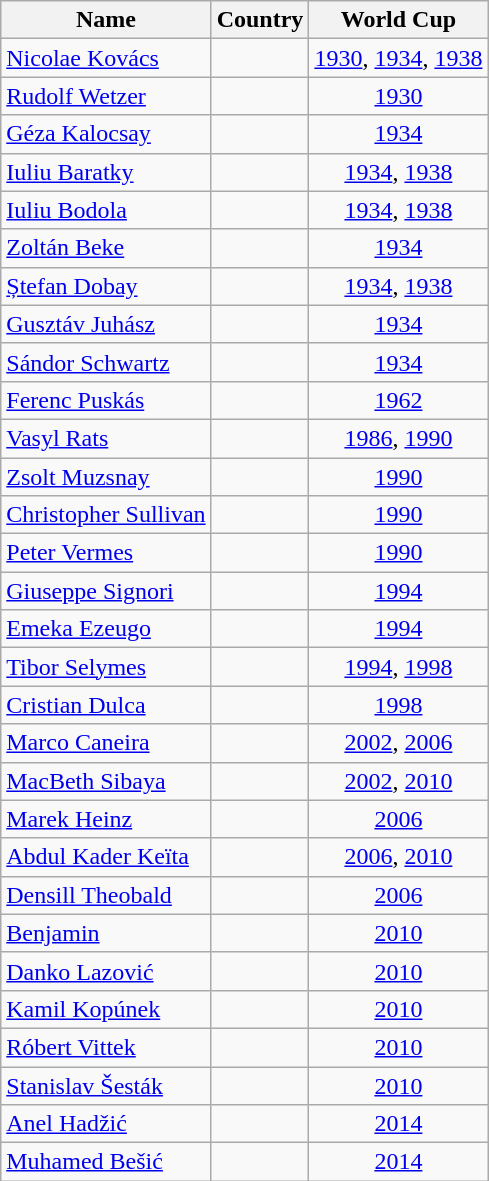<table class="wikitable sortable" style="text-align: center;">
<tr>
<th>Name</th>
<th>Country</th>
<th>World Cup</th>
</tr>
<tr>
<td align="left"><a href='#'>Nicolae Kovács</a></td>
<td align="left"></td>
<td><a href='#'>1930</a>, <a href='#'>1934</a>, <a href='#'>1938</a></td>
</tr>
<tr>
<td align="left"><a href='#'>Rudolf Wetzer</a></td>
<td align="left"></td>
<td><a href='#'>1930</a></td>
</tr>
<tr>
<td align="left"><a href='#'>Géza Kalocsay</a></td>
<td align="left"></td>
<td><a href='#'>1934</a></td>
</tr>
<tr>
<td align="left"><a href='#'>Iuliu Baratky</a></td>
<td align="left"></td>
<td><a href='#'>1934</a>, <a href='#'>1938</a></td>
</tr>
<tr>
<td align="left"><a href='#'>Iuliu Bodola</a></td>
<td align="left"></td>
<td><a href='#'>1934</a>, <a href='#'>1938</a></td>
</tr>
<tr>
<td align="left"><a href='#'>Zoltán Beke</a></td>
<td align="left"></td>
<td><a href='#'>1934</a></td>
</tr>
<tr>
<td align="left"><a href='#'>Ștefan Dobay</a></td>
<td align="left"></td>
<td><a href='#'>1934</a>, <a href='#'>1938</a></td>
</tr>
<tr>
<td align="left"><a href='#'>Gusztáv Juhász</a></td>
<td align="left"></td>
<td><a href='#'>1934</a></td>
</tr>
<tr>
<td align="left"><a href='#'>Sándor Schwartz</a></td>
<td align="left"></td>
<td><a href='#'>1934</a></td>
</tr>
<tr>
<td align="left"><a href='#'>Ferenc Puskás</a></td>
<td align="left"></td>
<td><a href='#'>1962</a></td>
</tr>
<tr>
<td align="left"><a href='#'>Vasyl Rats</a></td>
<td align="left"></td>
<td><a href='#'>1986</a>, <a href='#'>1990</a></td>
</tr>
<tr>
<td align="left"><a href='#'>Zsolt Muzsnay</a></td>
<td align="left"></td>
<td><a href='#'>1990</a></td>
</tr>
<tr>
<td align="left"><a href='#'>Christopher Sullivan</a></td>
<td align="left"></td>
<td><a href='#'>1990</a></td>
</tr>
<tr>
<td align="left"><a href='#'>Peter Vermes</a></td>
<td align="left"></td>
<td><a href='#'>1990</a></td>
</tr>
<tr>
<td align="left"><a href='#'>Giuseppe Signori</a></td>
<td align="left"></td>
<td><a href='#'>1994</a></td>
</tr>
<tr>
<td align="left"><a href='#'>Emeka Ezeugo</a></td>
<td align="left"></td>
<td><a href='#'>1994</a></td>
</tr>
<tr>
<td align="left"><a href='#'>Tibor Selymes</a></td>
<td align="left"></td>
<td><a href='#'>1994</a>, <a href='#'>1998</a></td>
</tr>
<tr>
<td align="left"><a href='#'>Cristian Dulca</a></td>
<td align="left"></td>
<td><a href='#'>1998</a></td>
</tr>
<tr>
<td align="left"><a href='#'>Marco Caneira</a></td>
<td align="left"></td>
<td><a href='#'>2002</a>, <a href='#'>2006</a></td>
</tr>
<tr>
<td align="left"><a href='#'>MacBeth Sibaya</a></td>
<td align="left"></td>
<td><a href='#'>2002</a>, <a href='#'>2010</a></td>
</tr>
<tr>
<td align="left"><a href='#'>Marek Heinz</a></td>
<td align="left"></td>
<td><a href='#'>2006</a></td>
</tr>
<tr>
<td align="left"><a href='#'>Abdul Kader Keïta</a></td>
<td align="left"></td>
<td><a href='#'>2006</a>, <a href='#'>2010</a></td>
</tr>
<tr>
<td align="left"><a href='#'>Densill Theobald</a></td>
<td align="left"></td>
<td><a href='#'>2006</a></td>
</tr>
<tr>
<td align="left"><a href='#'>Benjamin</a></td>
<td align="left"></td>
<td><a href='#'>2010</a></td>
</tr>
<tr>
<td align="left"><a href='#'>Danko Lazović</a></td>
<td align="left"></td>
<td><a href='#'>2010</a></td>
</tr>
<tr>
<td align="left"><a href='#'>Kamil Kopúnek</a></td>
<td align="left"></td>
<td><a href='#'>2010</a></td>
</tr>
<tr>
<td align="left"><a href='#'>Róbert Vittek</a></td>
<td align="left"></td>
<td><a href='#'>2010</a></td>
</tr>
<tr>
<td align="left"><a href='#'>Stanislav Šesták</a></td>
<td align="left"></td>
<td><a href='#'>2010</a></td>
</tr>
<tr>
<td align="left"><a href='#'>Anel Hadžić</a></td>
<td align="left"></td>
<td><a href='#'>2014</a></td>
</tr>
<tr>
<td align="left"><a href='#'>Muhamed Bešić</a></td>
<td align="left"></td>
<td><a href='#'>2014</a></td>
</tr>
</table>
